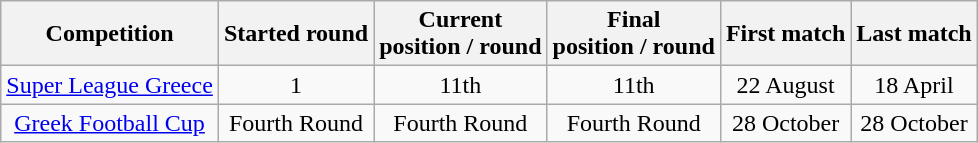<table class="wikitable" style="text-align:center">
<tr>
<th>Competition</th>
<th>Started round</th>
<th>Current<br>position / round</th>
<th>Final<br>position / round</th>
<th>First match</th>
<th>Last match</th>
</tr>
<tr>
<td><a href='#'>Super League Greece</a></td>
<td>1</td>
<td>11th</td>
<td>11th</td>
<td>22 August</td>
<td>18 April</td>
</tr>
<tr>
<td><a href='#'>Greek Football Cup</a></td>
<td>Fourth Round</td>
<td>Fourth Round</td>
<td>Fourth Round</td>
<td>28 October</td>
<td>28 October</td>
</tr>
</table>
